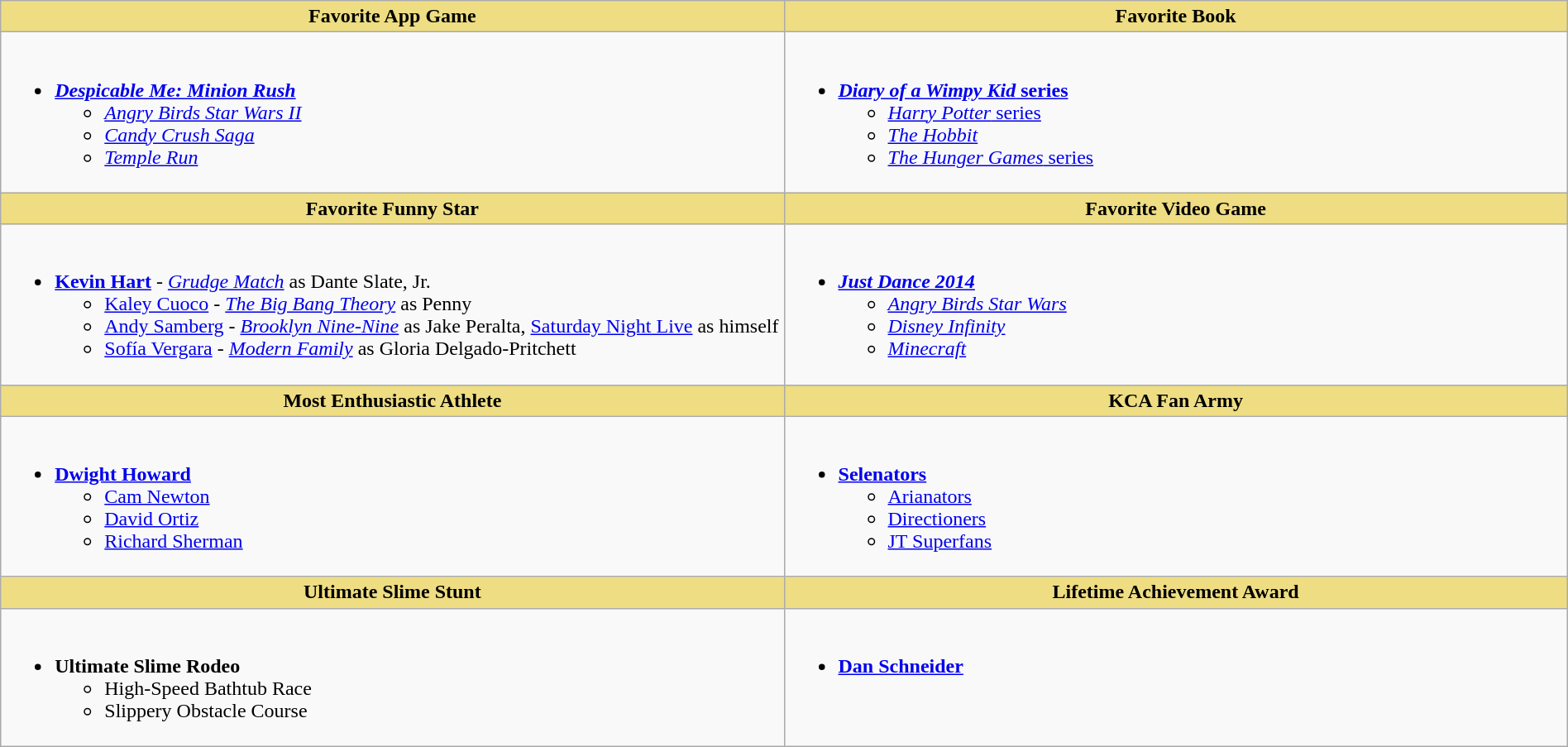<table class="wikitable" style="width:100%;">
<tr>
<th style="background:#EEDD82; width:50%">Favorite App Game</th>
<th style="background:#EEDD82; width:50%">Favorite Book</th>
</tr>
<tr>
<td valign="top"><br><ul><li><strong><em><a href='#'>Despicable Me: Minion Rush</a></em></strong><ul><li><em><a href='#'>Angry Birds Star Wars II</a></em></li><li><em><a href='#'>Candy Crush Saga</a></em></li><li><em><a href='#'>Temple Run</a></em></li></ul></li></ul></td>
<td valign="top"><br><ul><li><strong><a href='#'><em>Diary of a Wimpy Kid</em> series</a></strong><ul><li><a href='#'><em>Harry Potter</em> series</a></li><li><em><a href='#'>The Hobbit</a></em></li><li><a href='#'><em>The Hunger Games</em> series</a></li></ul></li></ul></td>
</tr>
<tr>
<th style="background:#EEDD82; width:50%">Favorite Funny Star</th>
<th style="background:#EEDD82; width:50%">Favorite Video Game</th>
</tr>
<tr>
<td valign="top"><br><ul><li><strong><a href='#'>Kevin Hart</a></strong> - <em><a href='#'>Grudge Match</a></em> as Dante Slate, Jr.<ul><li><a href='#'>Kaley Cuoco</a> - <em><a href='#'>The Big Bang Theory</a></em> as Penny</li><li><a href='#'>Andy Samberg</a> - <em><a href='#'>Brooklyn Nine-Nine</a></em> as Jake Peralta, <a href='#'>Saturday Night Live</a> as himself</li><li><a href='#'>Sofía Vergara</a> - <em><a href='#'>Modern Family</a></em> as Gloria Delgado-Pritchett</li></ul></li></ul></td>
<td valign="top"><br><ul><li><strong><em><a href='#'>Just Dance 2014</a></em></strong><ul><li><em><a href='#'>Angry Birds Star Wars</a></em></li><li><em><a href='#'>Disney Infinity</a></em></li><li><em><a href='#'>Minecraft</a></em></li></ul></li></ul></td>
</tr>
<tr>
<th style="background:#EEDD82; width:50%">Most Enthusiastic Athlete</th>
<th style="background:#EEDD82; width:50%">KCA Fan Army</th>
</tr>
<tr>
<td valign="top"><br><ul><li><strong><a href='#'>Dwight Howard</a></strong><ul><li><a href='#'>Cam Newton</a></li><li><a href='#'>David Ortiz</a></li><li><a href='#'>Richard Sherman</a></li></ul></li></ul></td>
<td valign="top"><br><ul><li><strong><a href='#'>Selenators</a></strong><ul><li><a href='#'>Arianators</a></li><li><a href='#'>Directioners</a></li><li><a href='#'>JT Superfans</a></li></ul></li></ul></td>
</tr>
<tr>
<th style="background:#EEDD82; width:50%">Ultimate Slime Stunt</th>
<th style="background:#EEDD82; width:50%">Lifetime Achievement Award</th>
</tr>
<tr>
<td valign="top"><br><ul><li><strong>Ultimate Slime Rodeo</strong><ul><li>High-Speed Bathtub Race</li><li>Slippery Obstacle Course</li></ul></li></ul></td>
<td valign="top"><br><ul><li><strong><a href='#'>Dan Schneider</a></strong></li></ul></td>
</tr>
</table>
